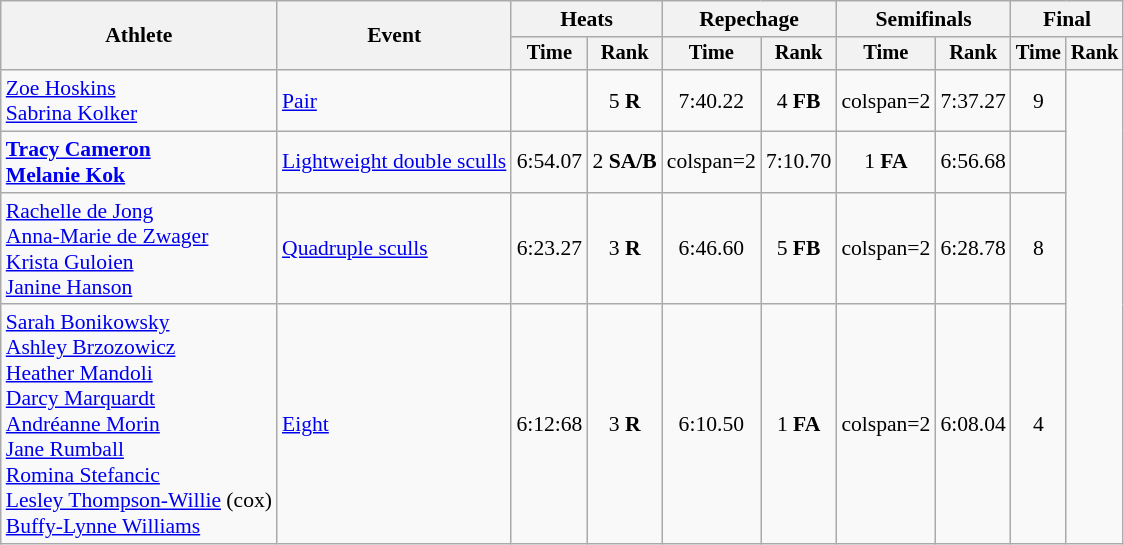<table class="wikitable" style="font-size:90%">
<tr>
<th rowspan="2">Athlete</th>
<th rowspan="2">Event</th>
<th colspan="2">Heats</th>
<th colspan="2">Repechage</th>
<th colspan="2">Semifinals</th>
<th colspan="2">Final</th>
</tr>
<tr style="font-size:95%">
<th>Time</th>
<th>Rank</th>
<th>Time</th>
<th>Rank</th>
<th>Time</th>
<th>Rank</th>
<th>Time</th>
<th>Rank</th>
</tr>
<tr align=center>
<td align=left><a href='#'>Zoe Hoskins</a><br><a href='#'>Sabrina Kolker</a></td>
<td align=left><a href='#'>Pair</a></td>
<td></td>
<td>5 <strong>R</strong></td>
<td>7:40.22</td>
<td>4 <strong>FB</strong></td>
<td>colspan=2 </td>
<td>7:37.27</td>
<td>9</td>
</tr>
<tr align=center>
<td align=left><strong><a href='#'>Tracy Cameron</a><br><a href='#'>Melanie Kok</a></strong></td>
<td align=left><a href='#'>Lightweight double sculls</a></td>
<td>6:54.07</td>
<td>2 <strong>SA/B</strong></td>
<td>colspan=2 </td>
<td>7:10.70</td>
<td>1 <strong>FA</strong></td>
<td>6:56.68</td>
<td></td>
</tr>
<tr align=center>
<td align=left><a href='#'>Rachelle de Jong</a><br><a href='#'>Anna-Marie de Zwager</a><br><a href='#'>Krista Guloien</a><br><a href='#'>Janine Hanson</a></td>
<td align=left><a href='#'>Quadruple sculls</a></td>
<td>6:23.27</td>
<td>3 <strong>R</strong></td>
<td>6:46.60</td>
<td>5 <strong>FB</strong></td>
<td>colspan=2 </td>
<td>6:28.78</td>
<td>8</td>
</tr>
<tr align=center>
<td align=left><a href='#'>Sarah Bonikowsky</a><br><a href='#'>Ashley Brzozowicz</a><br><a href='#'>Heather Mandoli</a><br><a href='#'>Darcy Marquardt</a><br><a href='#'>Andréanne Morin</a><br><a href='#'>Jane Rumball</a><br><a href='#'>Romina Stefancic</a><br><a href='#'>Lesley Thompson-Willie</a> (cox)<br><a href='#'>Buffy-Lynne Williams</a></td>
<td align=left><a href='#'>Eight</a></td>
<td>6:12:68</td>
<td>3 <strong>R</strong></td>
<td>6:10.50</td>
<td>1 <strong>FA</strong></td>
<td>colspan=2 </td>
<td>6:08.04</td>
<td>4</td>
</tr>
</table>
